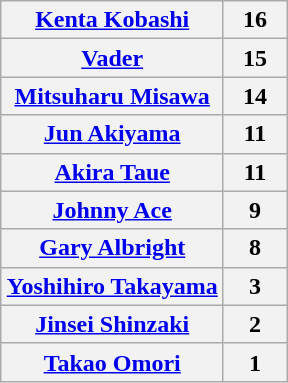<table class="wikitable" style="margin: 1em auto 1em auto;text-align:center">
<tr>
<th><a href='#'>Kenta Kobashi</a></th>
<th style="width:35px">16</th>
</tr>
<tr>
<th><a href='#'>Vader</a></th>
<th>15</th>
</tr>
<tr>
<th><a href='#'>Mitsuharu Misawa</a></th>
<th>14</th>
</tr>
<tr>
<th><a href='#'>Jun Akiyama</a></th>
<th>11</th>
</tr>
<tr>
<th><a href='#'>Akira Taue</a></th>
<th>11</th>
</tr>
<tr>
<th><a href='#'>Johnny Ace</a></th>
<th>9</th>
</tr>
<tr>
<th><a href='#'>Gary Albright</a></th>
<th>8</th>
</tr>
<tr>
<th><a href='#'>Yoshihiro Takayama</a></th>
<th>3</th>
</tr>
<tr>
<th><a href='#'>Jinsei Shinzaki</a></th>
<th>2</th>
</tr>
<tr>
<th><a href='#'>Takao Omori</a></th>
<th>1</th>
</tr>
</table>
